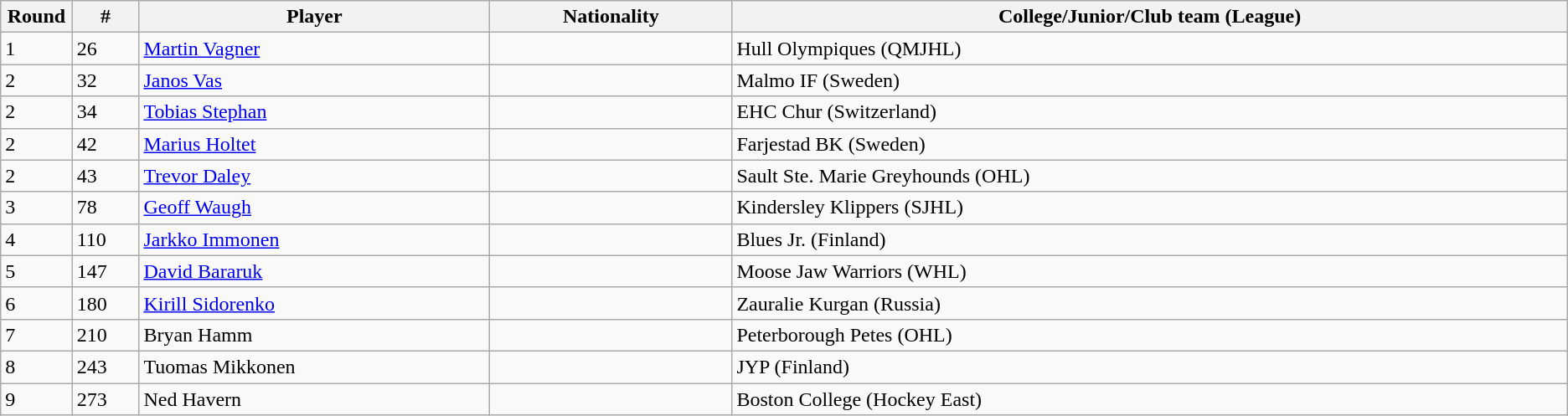<table class="wikitable">
<tr align="center">
<th bgcolor="#DDDDFF" width="4.0%">Round</th>
<th bgcolor="#DDDDFF" width="4.0%">#</th>
<th bgcolor="#DDDDFF" width="21.0%">Player</th>
<th bgcolor="#DDDDFF" width="14.5%">Nationality</th>
<th bgcolor="#DDDDFF" width="50.0%">College/Junior/Club team (League)</th>
</tr>
<tr>
<td>1</td>
<td>26</td>
<td><a href='#'>Martin Vagner</a></td>
<td></td>
<td>Hull Olympiques (QMJHL)</td>
</tr>
<tr>
<td>2</td>
<td>32</td>
<td><a href='#'>Janos Vas</a></td>
<td></td>
<td>Malmo IF (Sweden)</td>
</tr>
<tr>
<td>2</td>
<td>34</td>
<td><a href='#'>Tobias Stephan</a></td>
<td></td>
<td>EHC Chur (Switzerland)</td>
</tr>
<tr>
<td>2</td>
<td>42</td>
<td><a href='#'>Marius Holtet</a></td>
<td></td>
<td>Farjestad BK (Sweden)</td>
</tr>
<tr>
<td>2</td>
<td>43</td>
<td><a href='#'>Trevor Daley</a></td>
<td></td>
<td>Sault Ste. Marie Greyhounds (OHL)</td>
</tr>
<tr>
<td>3</td>
<td>78</td>
<td><a href='#'>Geoff Waugh</a></td>
<td></td>
<td>Kindersley Klippers (SJHL)</td>
</tr>
<tr>
<td>4</td>
<td>110</td>
<td><a href='#'>Jarkko Immonen</a></td>
<td></td>
<td>Blues Jr. (Finland)</td>
</tr>
<tr>
<td>5</td>
<td>147</td>
<td><a href='#'>David Bararuk</a></td>
<td></td>
<td>Moose Jaw Warriors (WHL)</td>
</tr>
<tr>
<td>6</td>
<td>180</td>
<td><a href='#'>Kirill Sidorenko</a></td>
<td></td>
<td>Zauralie Kurgan (Russia)</td>
</tr>
<tr>
<td>7</td>
<td>210</td>
<td>Bryan Hamm</td>
<td></td>
<td>Peterborough Petes (OHL)</td>
</tr>
<tr>
<td>8</td>
<td>243</td>
<td>Tuomas Mikkonen</td>
<td></td>
<td>JYP (Finland)</td>
</tr>
<tr>
<td>9</td>
<td>273</td>
<td>Ned Havern</td>
<td></td>
<td>Boston College (Hockey East)</td>
</tr>
</table>
